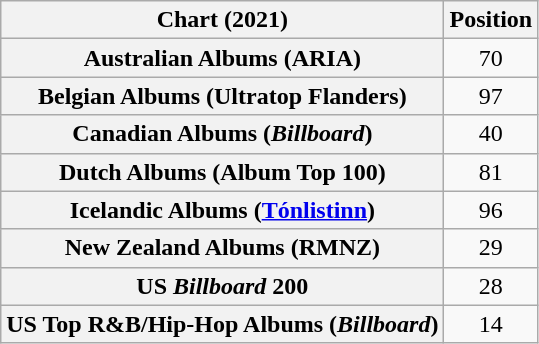<table class="wikitable sortable plainrowheaders" style="text-align:center">
<tr>
<th scope="col">Chart (2021)</th>
<th scope="col">Position</th>
</tr>
<tr>
<th scope="row">Australian Albums (ARIA)</th>
<td>70</td>
</tr>
<tr>
<th scope="row">Belgian Albums (Ultratop Flanders)</th>
<td>97</td>
</tr>
<tr>
<th scope="row">Canadian Albums (<em>Billboard</em>)</th>
<td>40</td>
</tr>
<tr>
<th scope="row">Dutch Albums (Album Top 100)</th>
<td>81</td>
</tr>
<tr>
<th scope="row">Icelandic Albums (<a href='#'>Tónlistinn</a>)</th>
<td>96</td>
</tr>
<tr>
<th scope="row">New Zealand Albums (RMNZ)</th>
<td>29</td>
</tr>
<tr>
<th scope="row">US <em>Billboard</em> 200</th>
<td>28</td>
</tr>
<tr>
<th scope="row">US Top R&B/Hip-Hop Albums (<em>Billboard</em>)</th>
<td>14</td>
</tr>
</table>
